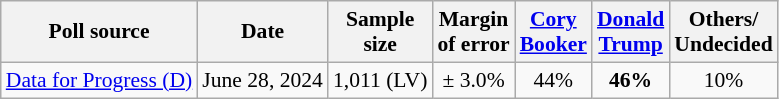<table class="wikitable sortable mw-datatable" style="text-align:center;font-size:90%;line-height:17px">
<tr>
<th>Poll source</th>
<th>Date</th>
<th>Sample<br>size</th>
<th>Margin<br>of error</th>
<th class="unsortable"><a href='#'>Cory<br>Booker</a><br><small></small></th>
<th class="unsortable"><a href='#'>Donald<br>Trump</a><br><small></small></th>
<th class="unsortable">Others/<br>Undecided</th>
</tr>
<tr>
<td><a href='#'>Data for Progress (D)</a></td>
<td>June 28, 2024</td>
<td>1,011 (LV)</td>
<td>± 3.0%</td>
<td>44%</td>
<td><strong>46%</strong></td>
<td>10%</td>
</tr>
</table>
